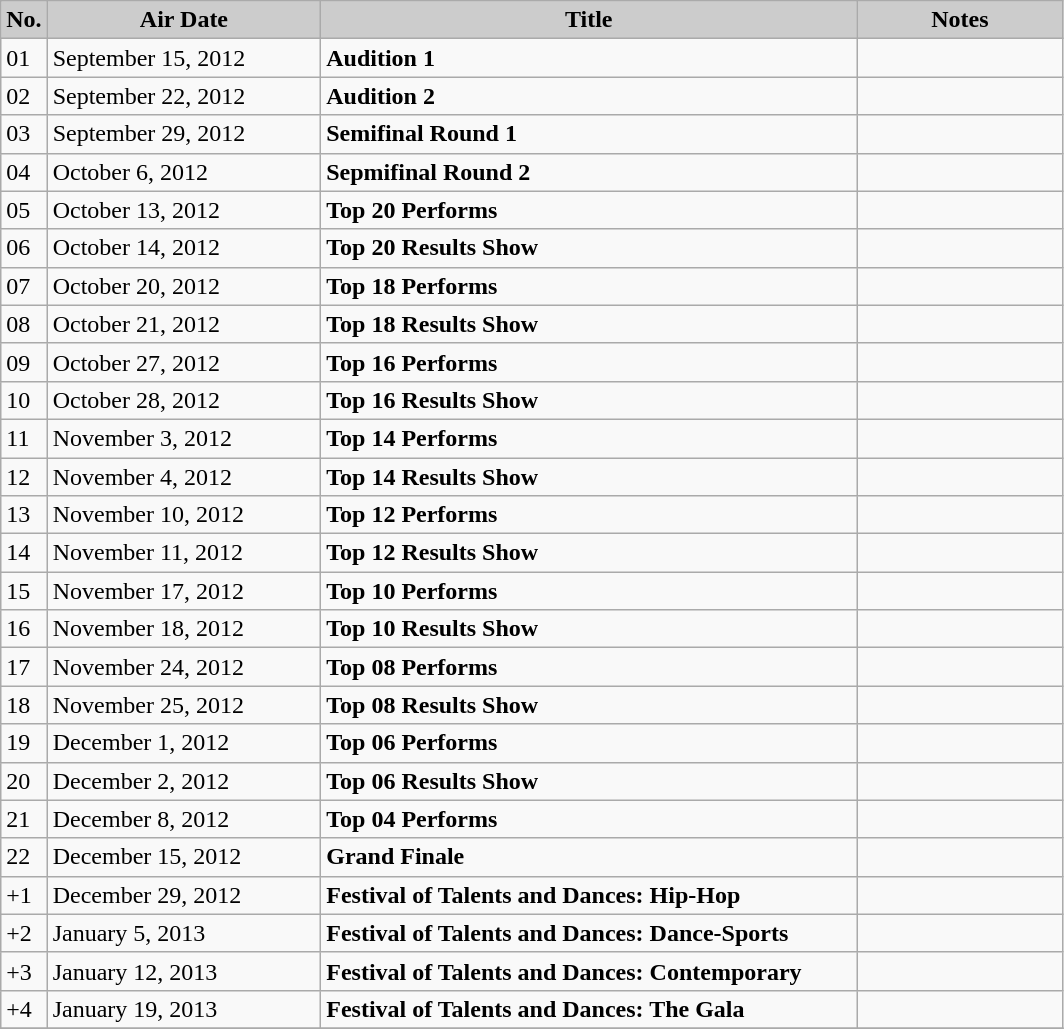<table class="wikitable" border="1">
<tr>
<td bgcolor="#CCCCCC"   align="center" width="15"><strong>No.</strong></td>
<td bgcolor="#CCCCCC" align="center" width="175"><strong>Air Date</strong></td>
<td bgcolor="#CCCCCC" align="center" width="350"><strong>Title</strong></td>
<td bgcolor="#CCCCCC" align="center" width="130"><strong>Notes</strong></td>
</tr>
<tr>
<td>01</td>
<td>September 15, 2012</td>
<td><strong>Audition 1</strong></td>
<td></td>
</tr>
<tr>
<td>02</td>
<td>September 22, 2012</td>
<td><strong>Audition 2</strong></td>
<td></td>
</tr>
<tr>
<td>03</td>
<td>September 29, 2012</td>
<td><strong>Semifinal Round 1</strong></td>
<td></td>
</tr>
<tr>
<td>04</td>
<td>October 6, 2012</td>
<td><strong>Sepmifinal Round 2</strong></td>
<td></td>
</tr>
<tr>
<td>05</td>
<td>October 13, 2012</td>
<td><strong>Top 20 Performs</strong></td>
<td></td>
</tr>
<tr>
<td>06</td>
<td>October 14, 2012</td>
<td><strong>Top 20 Results Show</strong></td>
<td></td>
</tr>
<tr>
<td>07</td>
<td>October 20, 2012</td>
<td><strong>Top 18 Performs</strong></td>
<td></td>
</tr>
<tr>
<td>08</td>
<td>October 21, 2012</td>
<td><strong>Top 18 Results Show</strong></td>
<td></td>
</tr>
<tr>
<td>09</td>
<td>October 27, 2012</td>
<td><strong>Top 16 Performs</strong></td>
<td></td>
</tr>
<tr>
<td>10</td>
<td>October 28, 2012</td>
<td><strong>Top 16 Results Show</strong></td>
<td></td>
</tr>
<tr>
<td>11</td>
<td>November 3, 2012</td>
<td><strong>Top 14 Performs</strong></td>
<td></td>
</tr>
<tr>
<td>12</td>
<td>November 4, 2012</td>
<td><strong>Top 14 Results Show</strong></td>
<td></td>
</tr>
<tr>
<td>13</td>
<td>November 10, 2012</td>
<td><strong>Top 12 Performs</strong></td>
<td></td>
</tr>
<tr>
<td>14</td>
<td>November 11, 2012</td>
<td><strong>Top 12 Results Show</strong></td>
<td></td>
</tr>
<tr>
<td>15</td>
<td>November 17, 2012</td>
<td><strong>Top 10 Performs</strong></td>
<td></td>
</tr>
<tr>
<td>16</td>
<td>November 18, 2012</td>
<td><strong>Top 10 Results Show</strong></td>
<td></td>
</tr>
<tr>
<td>17</td>
<td>November 24, 2012</td>
<td><strong>Top 08 Performs</strong></td>
<td></td>
</tr>
<tr>
<td>18</td>
<td>November 25, 2012</td>
<td><strong>Top 08 Results Show</strong></td>
<td></td>
</tr>
<tr>
<td>19</td>
<td>December 1, 2012</td>
<td><strong>Top 06 Performs</strong></td>
<td></td>
</tr>
<tr>
<td>20</td>
<td>December 2, 2012</td>
<td><strong>Top 06 Results Show</strong></td>
<td></td>
</tr>
<tr>
<td>21</td>
<td>December 8, 2012</td>
<td><strong>Top 04 Performs</strong></td>
<td></td>
</tr>
<tr>
<td>22</td>
<td>December 15, 2012</td>
<td><strong>Grand Finale</strong></td>
<td></td>
</tr>
<tr>
<td>+1</td>
<td>December 29, 2012</td>
<td><strong>Festival of Talents and Dances: Hip-Hop</strong></td>
<td></td>
</tr>
<tr>
<td>+2</td>
<td>January 5, 2013</td>
<td><strong>Festival of Talents and Dances: Dance-Sports</strong></td>
<td></td>
</tr>
<tr>
<td>+3</td>
<td>January 12, 2013</td>
<td><strong>Festival of Talents and Dances: Contemporary</strong></td>
<td></td>
</tr>
<tr>
<td>+4</td>
<td>January 19, 2013</td>
<td><strong>Festival of Talents and Dances: The Gala</strong></td>
<td></td>
</tr>
<tr>
</tr>
</table>
